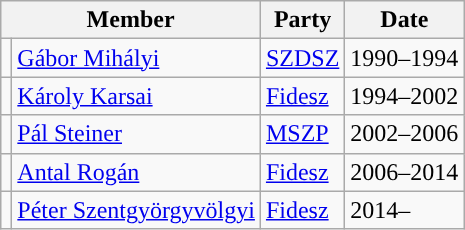<table class=wikitable>
<tr>
<th colspan=2>Member</th>
<th>Party</th>
<th>Date</th>
</tr>
<tr>
<td style="background-color:"></td>
<td><a href='#'>Gábor Mihályi</a></td>
<td><a href='#'>SZDSZ</a></td>
<td>1990–1994</td>
</tr>
<tr>
<td style="background-color:"></td>
<td><a href='#'>Károly Karsai</a></td>
<td><a href='#'>Fidesz</a></td>
<td>1994–2002</td>
</tr>
<tr>
<td style="background-color:"></td>
<td><a href='#'>Pál Steiner</a></td>
<td><a href='#'>MSZP</a></td>
<td>2002–2006</td>
</tr>
<tr>
<td style="background-color:"></td>
<td><a href='#'>Antal Rogán</a></td>
<td><a href='#'>Fidesz</a></td>
<td>2006–2014</td>
</tr>
<tr>
<td style="background-color:"></td>
<td><a href='#'>Péter Szentgyörgyvölgyi</a></td>
<td><a href='#'>Fidesz</a></td>
<td>2014–</td>
</tr>
</table>
